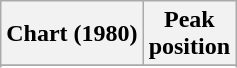<table class="wikitable sortable plainrowheaders" style="text-align:center">
<tr>
<th scope="col">Chart (1980)</th>
<th scope="col">Peak<br>position</th>
</tr>
<tr>
</tr>
<tr>
</tr>
<tr>
</tr>
</table>
